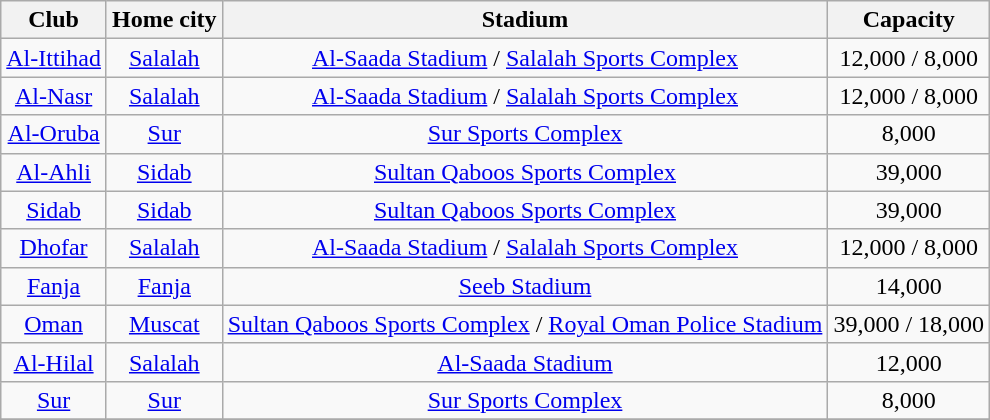<table class="wikitable" style="text-align: center;">
<tr>
<th>Club</th>
<th>Home city</th>
<th>Stadium</th>
<th>Capacity</th>
</tr>
<tr>
<td><a href='#'>Al-Ittihad</a></td>
<td><a href='#'>Salalah</a></td>
<td><a href='#'>Al-Saada Stadium</a> / <a href='#'>Salalah Sports Complex</a></td>
<td>12,000 / 8,000</td>
</tr>
<tr>
<td><a href='#'>Al-Nasr</a></td>
<td><a href='#'>Salalah</a></td>
<td><a href='#'>Al-Saada Stadium</a> / <a href='#'>Salalah Sports Complex</a></td>
<td>12,000 / 8,000</td>
</tr>
<tr>
<td><a href='#'>Al-Oruba</a></td>
<td><a href='#'>Sur</a></td>
<td><a href='#'>Sur Sports Complex</a></td>
<td>8,000</td>
</tr>
<tr>
<td><a href='#'>Al-Ahli</a></td>
<td><a href='#'>Sidab</a></td>
<td><a href='#'>Sultan Qaboos Sports Complex</a></td>
<td>39,000</td>
</tr>
<tr>
<td><a href='#'>Sidab</a></td>
<td><a href='#'>Sidab</a></td>
<td><a href='#'>Sultan Qaboos Sports Complex</a></td>
<td>39,000</td>
</tr>
<tr>
<td><a href='#'>Dhofar</a></td>
<td><a href='#'>Salalah</a></td>
<td><a href='#'>Al-Saada Stadium</a> / <a href='#'>Salalah Sports Complex</a></td>
<td>12,000 / 8,000</td>
</tr>
<tr>
<td><a href='#'>Fanja</a></td>
<td><a href='#'>Fanja</a></td>
<td><a href='#'>Seeb Stadium</a></td>
<td>14,000</td>
</tr>
<tr>
<td><a href='#'>Oman</a></td>
<td><a href='#'>Muscat</a></td>
<td><a href='#'>Sultan Qaboos Sports Complex</a> / <a href='#'>Royal Oman Police Stadium</a></td>
<td>39,000 / 18,000</td>
</tr>
<tr>
<td><a href='#'>Al-Hilal</a></td>
<td><a href='#'>Salalah</a></td>
<td><a href='#'>Al-Saada Stadium</a></td>
<td>12,000</td>
</tr>
<tr>
<td><a href='#'>Sur</a></td>
<td><a href='#'>Sur</a></td>
<td><a href='#'>Sur Sports Complex</a></td>
<td>8,000</td>
</tr>
<tr>
</tr>
</table>
